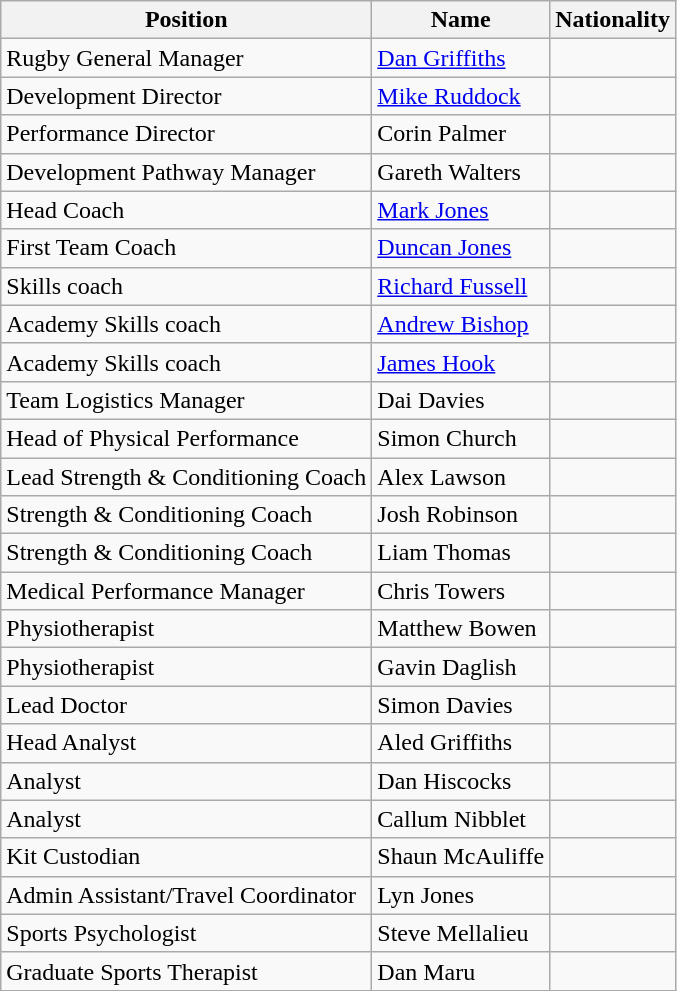<table class="wikitable">
<tr>
<th>Position</th>
<th>Name</th>
<th>Nationality</th>
</tr>
<tr>
<td>Rugby General Manager</td>
<td><a href='#'>Dan Griffiths</a></td>
<td></td>
</tr>
<tr>
<td>Development Director</td>
<td><a href='#'>Mike Ruddock</a></td>
<td></td>
</tr>
<tr>
<td>Performance Director</td>
<td>Corin Palmer</td>
<td></td>
</tr>
<tr>
<td>Development Pathway Manager</td>
<td>Gareth Walters</td>
<td></td>
</tr>
<tr>
<td>Head Coach</td>
<td><a href='#'>Mark Jones</a></td>
<td></td>
</tr>
<tr>
<td>First Team Coach</td>
<td><a href='#'>Duncan Jones</a></td>
<td></td>
</tr>
<tr>
<td>Skills coach</td>
<td><a href='#'>Richard Fussell</a></td>
<td></td>
</tr>
<tr>
<td>Academy Skills coach</td>
<td><a href='#'>Andrew Bishop</a></td>
<td></td>
</tr>
<tr>
<td>Academy Skills coach</td>
<td><a href='#'>James Hook</a></td>
<td></td>
</tr>
<tr>
<td>Team Logistics Manager</td>
<td>Dai Davies</td>
<td></td>
</tr>
<tr>
<td>Head of Physical Performance</td>
<td>Simon Church</td>
<td></td>
</tr>
<tr>
<td>Lead Strength & Conditioning Coach</td>
<td>Alex Lawson</td>
<td></td>
</tr>
<tr>
<td>Strength & Conditioning Coach</td>
<td>Josh Robinson</td>
<td></td>
</tr>
<tr>
<td>Strength & Conditioning Coach</td>
<td>Liam Thomas</td>
<td></td>
</tr>
<tr>
<td>Medical Performance Manager</td>
<td>Chris Towers</td>
<td></td>
</tr>
<tr>
<td>Physiotherapist</td>
<td>Matthew Bowen</td>
<td></td>
</tr>
<tr>
<td>Physiotherapist</td>
<td>Gavin Daglish</td>
<td></td>
</tr>
<tr>
<td>Lead Doctor</td>
<td>Simon Davies</td>
<td></td>
</tr>
<tr>
<td>Head Analyst</td>
<td>Aled Griffiths</td>
<td></td>
</tr>
<tr>
<td>Analyst</td>
<td>Dan Hiscocks</td>
<td></td>
</tr>
<tr>
<td>Analyst</td>
<td>Callum Nibblet</td>
<td></td>
</tr>
<tr>
<td>Kit Custodian</td>
<td>Shaun McAuliffe</td>
<td></td>
</tr>
<tr>
<td>Admin Assistant/Travel Coordinator</td>
<td>Lyn Jones</td>
<td></td>
</tr>
<tr>
<td>Sports Psychologist</td>
<td>Steve Mellalieu</td>
<td></td>
</tr>
<tr>
<td>Graduate Sports Therapist</td>
<td>Dan Maru</td>
<td></td>
</tr>
</table>
